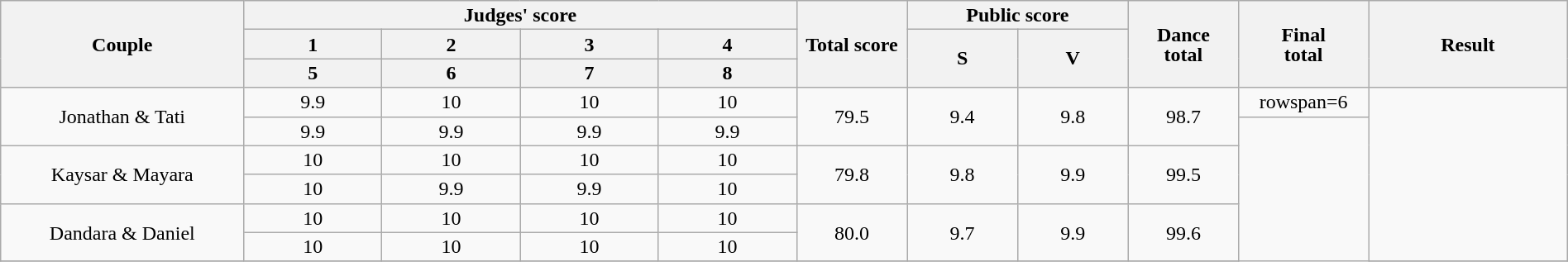<table class="wikitable" style="font-size:100%; line-height:16px; text-align:center" width="100%">
<tr>
<th rowspan=3 width="11.0%">Couple</th>
<th colspan=4 width="25.0%">Judges' score</th>
<th rowspan=3 width="05.0%">Total score</th>
<th colspan=2 width="10.0%">Public score</th>
<th rowspan=3 width="05.0%">Dance<br>total</th>
<th rowspan=3 width="05.0%">Final<br>total</th>
<th rowspan=3 width="09.0%">Result</th>
</tr>
<tr>
<th width="06.25%">1</th>
<th width="06.25%">2</th>
<th width="06.25%">3</th>
<th width="06.25%">4</th>
<th width="05.00%" rowspan=2>S</th>
<th width="05.00%" rowspan=2>V</th>
</tr>
<tr>
<th>5</th>
<th>6</th>
<th>7</th>
<th>8</th>
</tr>
<tr>
<td rowspan=2>Jonathan & Tati</td>
<td>9.9</td>
<td>10</td>
<td>10</td>
<td>10</td>
<td rowspan=2>79.5</td>
<td rowspan=2>9.4</td>
<td rowspan=2>9.8</td>
<td rowspan=2>98.7</td>
<td>rowspan=6 </td>
<td rowspan=6></td>
</tr>
<tr>
<td>9.9</td>
<td>9.9</td>
<td>9.9</td>
<td>9.9</td>
</tr>
<tr>
<td rowspan=2>Kaysar & Mayara</td>
<td>10</td>
<td>10</td>
<td>10</td>
<td>10</td>
<td rowspan=2>79.8</td>
<td rowspan=2>9.8</td>
<td rowspan=2>9.9</td>
<td rowspan=2>99.5</td>
</tr>
<tr>
<td>10</td>
<td>9.9</td>
<td>9.9</td>
<td>10</td>
</tr>
<tr>
<td rowspan=2>Dandara & Daniel</td>
<td>10</td>
<td>10</td>
<td>10</td>
<td>10</td>
<td rowspan=2>80.0</td>
<td rowspan=2>9.7</td>
<td rowspan=2>9.9</td>
<td rowspan=2>99.6</td>
</tr>
<tr>
<td>10</td>
<td>10</td>
<td>10</td>
<td>10</td>
</tr>
<tr>
</tr>
</table>
